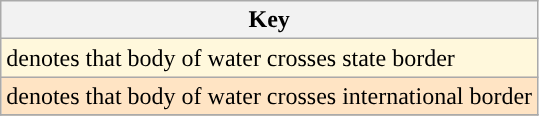<table class="wikitable">
<tr>
<th>Key</th>
</tr>
<tr>
<td bgcolor="#FFF8DC"> denotes that body of water crosses state border</td>
</tr>
<tr>
<td bgcolor="#FFE4C4"> denotes that body of water crosses international border</td>
</tr>
<tr>
</tr>
</table>
